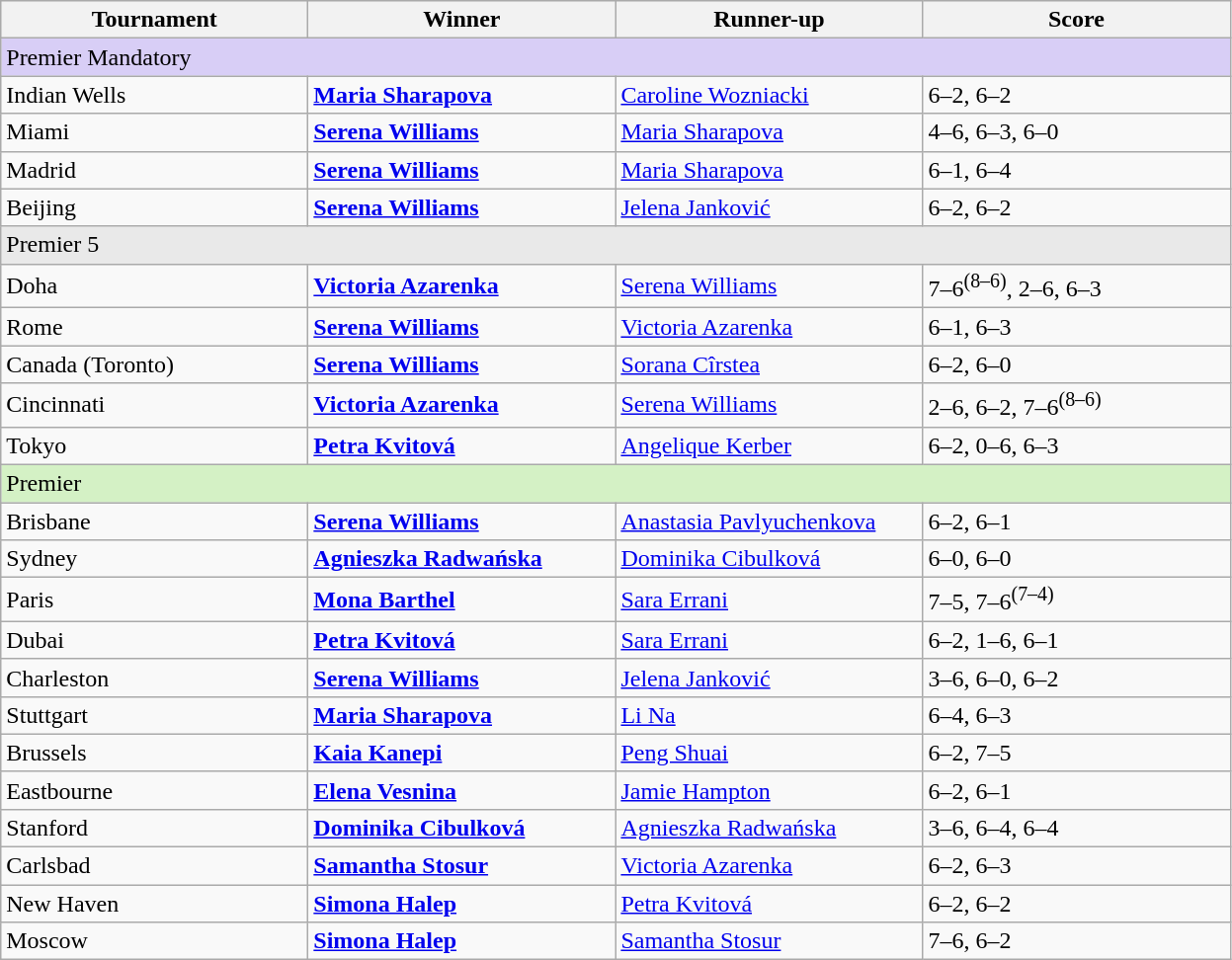<table class="wikitable nowrap">
<tr bgcolor="#efefef">
<th width=200>Tournament</th>
<th width=200>Winner</th>
<th width=200>Runner-up</th>
<th width=200>Score</th>
</tr>
<tr bgcolor="#d8cef6">
<td colspan="4">Premier Mandatory</td>
</tr>
<tr>
<td>Indian Wells</td>
<td><strong> <a href='#'>Maria Sharapova</a></strong></td>
<td> <a href='#'>Caroline Wozniacki</a></td>
<td>6–2, 6–2</td>
</tr>
<tr>
<td>Miami</td>
<td><strong> <a href='#'>Serena Williams</a></strong></td>
<td> <a href='#'>Maria Sharapova</a></td>
<td>4–6, 6–3, 6–0</td>
</tr>
<tr>
<td>Madrid</td>
<td><strong> <a href='#'>Serena Williams</a></strong></td>
<td> <a href='#'>Maria Sharapova</a></td>
<td>6–1, 6–4</td>
</tr>
<tr>
<td>Beijing</td>
<td> <strong><a href='#'>Serena Williams</a></strong></td>
<td> <a href='#'>Jelena Janković</a></td>
<td>6–2, 6–2</td>
</tr>
<tr bgcolor="#E9E9E9">
<td colspan="4">Premier 5</td>
</tr>
<tr>
<td>Doha</td>
<td><strong> <a href='#'>Victoria Azarenka</a></strong></td>
<td> <a href='#'>Serena Williams</a></td>
<td>7–6<sup>(8–6)</sup>, 2–6, 6–3</td>
</tr>
<tr>
<td>Rome</td>
<td><strong> <a href='#'>Serena Williams</a></strong></td>
<td> <a href='#'>Victoria Azarenka</a></td>
<td>6–1, 6–3</td>
</tr>
<tr>
<td>Canada (Toronto)</td>
<td><strong> <a href='#'>Serena Williams</a></strong></td>
<td> <a href='#'>Sorana Cîrstea</a></td>
<td>6–2, 6–0</td>
</tr>
<tr>
<td>Cincinnati</td>
<td><strong> <a href='#'>Victoria Azarenka</a></strong></td>
<td> <a href='#'>Serena Williams</a></td>
<td>2–6, 6–2, 7–6<sup>(8–6)</sup></td>
</tr>
<tr>
<td>Tokyo</td>
<td> <strong><a href='#'>Petra Kvitová</a></strong></td>
<td> <a href='#'>Angelique Kerber</a></td>
<td>6–2, 0–6, 6–3</td>
</tr>
<tr bgcolor="#D4F1C5">
<td colspan="4">Premier</td>
</tr>
<tr>
<td>Brisbane</td>
<td> <strong><a href='#'>Serena Williams</a></strong></td>
<td> <a href='#'>Anastasia Pavlyuchenkova</a></td>
<td>6–2, 6–1</td>
</tr>
<tr>
<td>Sydney</td>
<td> <strong><a href='#'>Agnieszka Radwańska</a></strong></td>
<td> <a href='#'>Dominika Cibulková</a></td>
<td>6–0, 6–0</td>
</tr>
<tr>
<td>Paris</td>
<td> <strong><a href='#'>Mona Barthel</a></strong></td>
<td> <a href='#'>Sara Errani</a></td>
<td>7–5, 7–6<sup>(7–4)</sup></td>
</tr>
<tr>
<td>Dubai</td>
<td> <strong><a href='#'>Petra Kvitová</a></strong></td>
<td> <a href='#'>Sara Errani</a></td>
<td>6–2, 1–6, 6–1</td>
</tr>
<tr>
<td>Charleston</td>
<td> <strong><a href='#'>Serena Williams</a></strong></td>
<td> <a href='#'>Jelena Janković</a></td>
<td>3–6, 6–0, 6–2</td>
</tr>
<tr>
<td>Stuttgart</td>
<td> <strong><a href='#'>Maria Sharapova</a></strong></td>
<td> <a href='#'>Li Na</a></td>
<td>6–4, 6–3</td>
</tr>
<tr>
<td>Brussels</td>
<td> <strong><a href='#'>Kaia Kanepi</a></strong></td>
<td> <a href='#'>Peng Shuai</a></td>
<td>6–2, 7–5</td>
</tr>
<tr>
<td>Eastbourne</td>
<td> <strong><a href='#'>Elena Vesnina</a></strong></td>
<td> <a href='#'>Jamie Hampton</a></td>
<td>6–2, 6–1</td>
</tr>
<tr>
<td>Stanford</td>
<td> <strong><a href='#'>Dominika Cibulková</a></strong></td>
<td> <a href='#'>Agnieszka Radwańska</a></td>
<td>3–6, 6–4, 6–4</td>
</tr>
<tr>
<td>Carlsbad</td>
<td> <strong><a href='#'>Samantha Stosur</a></strong></td>
<td> <a href='#'>Victoria Azarenka</a></td>
<td>6–2, 6–3</td>
</tr>
<tr>
<td>New Haven</td>
<td> <strong><a href='#'>Simona Halep</a></strong></td>
<td> <a href='#'>Petra Kvitová</a></td>
<td>6–2, 6–2</td>
</tr>
<tr>
<td>Moscow</td>
<td> <strong><a href='#'>Simona Halep</a></strong></td>
<td>  <a href='#'>Samantha Stosur</a></td>
<td>7–6, 6–2</td>
</tr>
</table>
